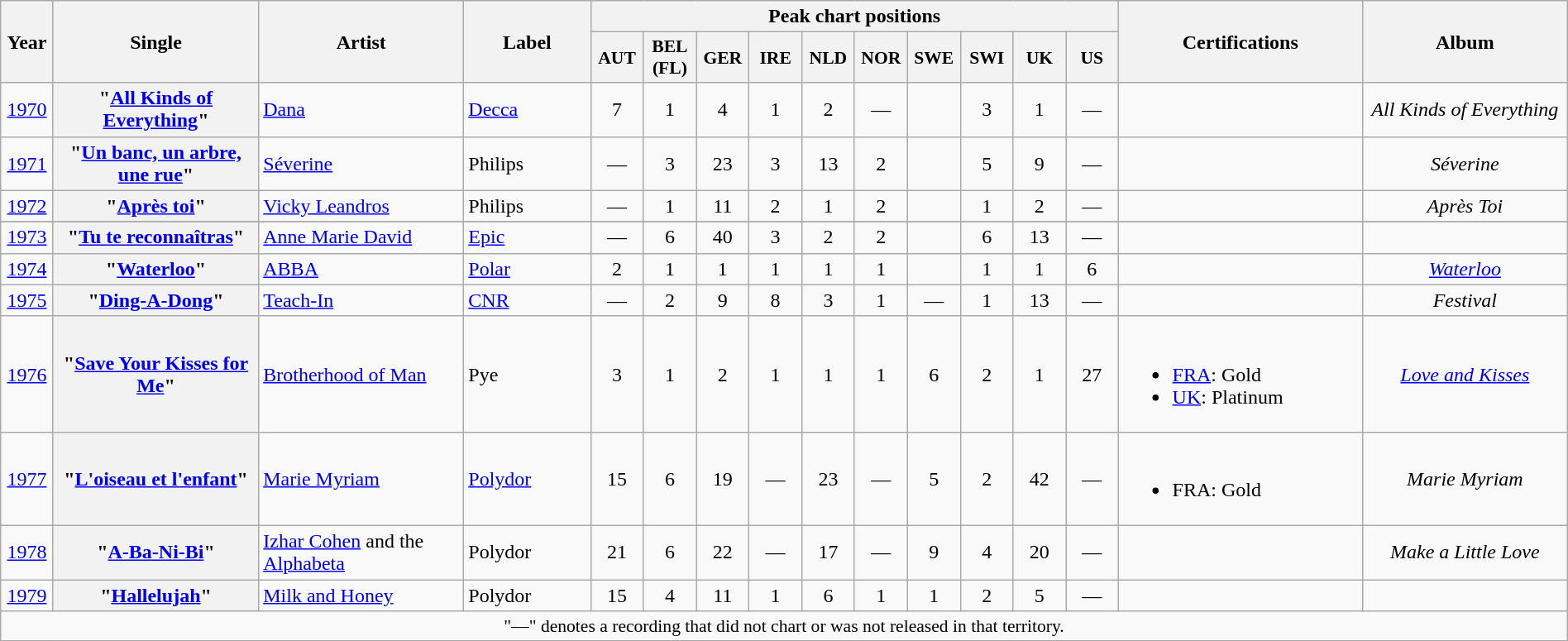<table class="wikitable plainrowheaders" style="text-align:center;width:100%;">
<tr>
<th rowspan="2" style="width:35px;">Year</th>
<th rowspan="2" style="width:10em;">Single</th>
<th rowspan="2" style="width:10em;">Artist</th>
<th rowspan="2" style="width:6em;">Label</th>
<th colspan="10">Peak chart positions</th>
<th rowspan="2" style="width:12em;">Certifications</th>
<th rowspan="2" style="width:10em;">Album</th>
</tr>
<tr>
<th scope="col" style="width:2.5em;font-size:90%;">AUT<br></th>
<th scope="col" style="width:2.5em;font-size:90%;">BEL<br>(FL)<br></th>
<th scope="col" style="width:2.5em;font-size:90%;">GER<br></th>
<th scope="col" style="width:2.5em;font-size:90%;">IRE<br></th>
<th scope="col" style="width:2.5em;font-size:90%;">NLD<br></th>
<th scope="col" style="width:2.5em;font-size:90%;">NOR <br></th>
<th scope="col" style="width:2.5em;font-size:90%;">SWE<br></th>
<th scope="col" style="width:2.5em;font-size:90%;">SWI<br></th>
<th scope="col" style="width:2.5em;font-size:90%;">UK<br></th>
<th scope="col" style="width:2.5em;font-size:90%;">US<br></th>
</tr>
<tr>
<td><a href='#'>1970</a></td>
<th scope="row">"<a href='#'>All Kinds of Everything</a>"</th>
<td style="text-align:left;"><a href='#'>Dana</a></td>
<td style="text-align:left;"><a href='#'>Decca</a></td>
<td>7</td>
<td>1</td>
<td>4</td>
<td>1</td>
<td>2</td>
<td>—</td>
<td></td>
<td>3</td>
<td>1</td>
<td>—</td>
<td style="text-align:left;"></td>
<td><em>All Kinds of Everything</em></td>
</tr>
<tr>
<td><a href='#'>1971</a></td>
<th scope="row">"<a href='#'>Un banc, un arbre, une rue</a>"</th>
<td style="text-align:left;"><a href='#'>Séverine</a></td>
<td style="text-align:left;">Philips</td>
<td>—</td>
<td>3</td>
<td>23</td>
<td>3</td>
<td>13</td>
<td>2</td>
<td></td>
<td>5</td>
<td>9</td>
<td>—</td>
<td style="text-align:left;"></td>
<td><em>Séverine</em></td>
</tr>
<tr>
<td><a href='#'>1972</a></td>
<th scope="row">"<a href='#'>Après toi</a>"</th>
<td style="text-align:left;"><a href='#'>Vicky Leandros</a></td>
<td style="text-align:left;">Philips</td>
<td>—</td>
<td>1</td>
<td>11</td>
<td>2</td>
<td>1</td>
<td>2</td>
<td></td>
<td>1</td>
<td>2</td>
<td>—</td>
<td style="text-align:left;"></td>
<td><em>Après Toi</em></td>
</tr>
<tr>
</tr>
<tr>
<td><a href='#'>1973</a></td>
<th scope="row">"<a href='#'>Tu te reconnaîtras</a>"</th>
<td style="text-align:left;"><a href='#'>Anne Marie David</a></td>
<td style="text-align:left;"><a href='#'>Epic</a></td>
<td>—</td>
<td>6</td>
<td>40</td>
<td>3</td>
<td>2</td>
<td>2</td>
<td></td>
<td>6</td>
<td>13</td>
<td>—</td>
<td style="text-align:left;"></td>
<td></td>
</tr>
<tr>
<td><a href='#'>1974</a></td>
<th scope="row">"<a href='#'>Waterloo</a>"</th>
<td style="text-align:left;"><a href='#'>ABBA</a></td>
<td style="text-align:left;"><a href='#'>Polar</a></td>
<td>2</td>
<td>1</td>
<td>1</td>
<td>1</td>
<td>1</td>
<td>1</td>
<td></td>
<td>1</td>
<td>1</td>
<td>6</td>
<td style="text-align:left;"></td>
<td><em><a href='#'>Waterloo</a></em></td>
</tr>
<tr>
<td><a href='#'>1975</a></td>
<th scope="row">"<a href='#'>Ding-A-Dong</a>"</th>
<td style="text-align:left;"><a href='#'>Teach-In</a></td>
<td style="text-align:left;"><a href='#'>CNR</a></td>
<td>—</td>
<td>2</td>
<td>9</td>
<td>8</td>
<td>3</td>
<td>1</td>
<td>—</td>
<td>1</td>
<td>13</td>
<td>—</td>
<td style="text-align:left;"></td>
<td><em>Festival</em></td>
</tr>
<tr>
<td><a href='#'>1976</a></td>
<th scope="row">"<a href='#'>Save Your Kisses for Me</a>"</th>
<td style="text-align:left;"><a href='#'>Brotherhood of Man</a></td>
<td style="text-align:left;">Pye</td>
<td>3</td>
<td>1</td>
<td>2</td>
<td>1</td>
<td>1</td>
<td>1</td>
<td>6</td>
<td>2</td>
<td>1</td>
<td>27</td>
<td style="text-align:left;"><br><ul><li><a href='#'>FRA</a>: Gold</li><li><a href='#'>UK</a>: Platinum</li></ul></td>
<td><a href='#'><em>Love and Kisses</em></a></td>
</tr>
<tr>
<td><a href='#'>1977</a></td>
<th scope="row">"<a href='#'>L'oiseau et l'enfant</a>"</th>
<td style="text-align:left;"><a href='#'>Marie Myriam</a></td>
<td style="text-align:left;"><a href='#'>Polydor</a></td>
<td>15</td>
<td>6</td>
<td>19</td>
<td>—</td>
<td>23</td>
<td>—</td>
<td>5</td>
<td>2</td>
<td>42</td>
<td>—</td>
<td style="text-align:left;"><br><ul><li>FRA: Gold</li></ul></td>
<td><em>Marie Myriam</em></td>
</tr>
<tr>
<td><a href='#'>1978</a></td>
<th scope="row">"<a href='#'>A-Ba-Ni-Bi</a>"</th>
<td style="text-align:left;"><a href='#'>Izhar Cohen</a> and the <a href='#'>Alphabeta</a></td>
<td style="text-align:left;">Polydor</td>
<td>21</td>
<td>6</td>
<td>22</td>
<td>—</td>
<td>17</td>
<td>—</td>
<td>9</td>
<td>4</td>
<td>20</td>
<td>—</td>
<td style="text-align:left;"></td>
<td><em>Make a Little Love</em></td>
</tr>
<tr>
<td><a href='#'>1979</a></td>
<th scope="row">"<a href='#'>Hallelujah</a>"</th>
<td style="text-align:left;"><a href='#'>Milk and Honey</a></td>
<td style="text-align:left;">Polydor</td>
<td>15</td>
<td>4</td>
<td>11</td>
<td>1</td>
<td>6</td>
<td>1</td>
<td>1</td>
<td>2</td>
<td>5</td>
<td>—</td>
<td style="text-align:left;"></td>
<td></td>
</tr>
<tr>
<td colspan="16" style="font-size:90%">"—" denotes a recording that did not chart or was not released in that territory.</td>
</tr>
<tr>
</tr>
</table>
